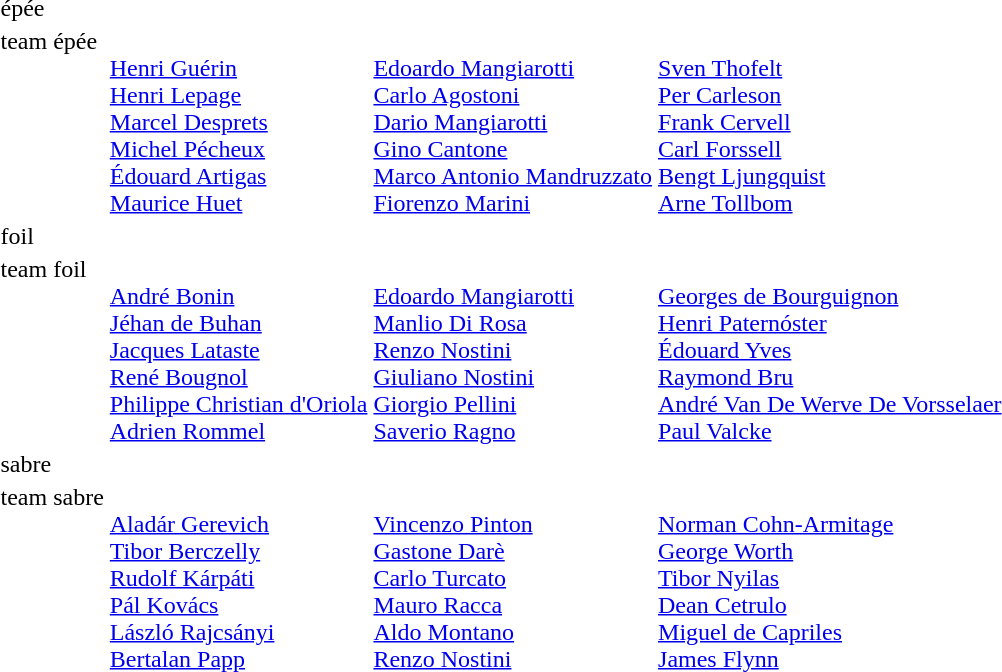<table>
<tr>
<td>épée<br></td>
<td></td>
<td></td>
<td></td>
</tr>
<tr valign="top">
<td>team épée<br></td>
<td><br><a href='#'>Henri Guérin</a><br><a href='#'>Henri Lepage</a><br><a href='#'>Marcel Desprets</a><br><a href='#'>Michel Pécheux</a><br><a href='#'>Édouard Artigas</a><br><a href='#'>Maurice Huet</a></td>
<td><br><a href='#'>Edoardo Mangiarotti</a><br><a href='#'>Carlo Agostoni</a><br><a href='#'>Dario Mangiarotti</a><br><a href='#'>Gino Cantone</a><br><a href='#'>Marco Antonio Mandruzzato</a><br><a href='#'>Fiorenzo Marini</a></td>
<td><br><a href='#'>Sven Thofelt</a><br><a href='#'>Per Carleson</a><br><a href='#'>Frank Cervell</a><br><a href='#'>Carl Forssell</a><br><a href='#'>Bengt Ljungquist</a><br><a href='#'>Arne Tollbom</a></td>
</tr>
<tr>
<td>foil<br></td>
<td></td>
<td></td>
<td></td>
</tr>
<tr valign="top">
<td>team foil<br></td>
<td><br><a href='#'>André Bonin</a><br><a href='#'>Jéhan de Buhan</a><br><a href='#'>Jacques Lataste</a><br><a href='#'>René Bougnol</a><br><a href='#'>Philippe Christian d'Oriola</a><br><a href='#'>Adrien Rommel</a></td>
<td><br><a href='#'>Edoardo Mangiarotti</a><br><a href='#'>Manlio Di Rosa</a><br><a href='#'>Renzo Nostini</a><br><a href='#'>Giuliano Nostini</a><br><a href='#'>Giorgio Pellini</a><br><a href='#'>Saverio Ragno</a></td>
<td><br><a href='#'>Georges de Bourguignon</a><br><a href='#'>Henri Paternóster</a><br><a href='#'>Édouard Yves</a><br><a href='#'>Raymond Bru</a><br><a href='#'>André Van De Werve De Vorsselaer</a><br><a href='#'>Paul Valcke</a></td>
</tr>
<tr>
<td>sabre<br></td>
<td></td>
<td></td>
<td></td>
</tr>
<tr valign="top">
<td>team sabre<br></td>
<td><br><a href='#'>Aladár Gerevich</a><br><a href='#'>Tibor Berczelly</a><br><a href='#'>Rudolf Kárpáti</a><br><a href='#'>Pál Kovács</a><br><a href='#'>László Rajcsányi</a><br><a href='#'>Bertalan Papp</a></td>
<td><br><a href='#'>Vincenzo Pinton</a><br><a href='#'>Gastone Darè</a><br><a href='#'>Carlo Turcato</a><br><a href='#'>Mauro Racca</a><br><a href='#'>Aldo Montano</a><br><a href='#'>Renzo Nostini</a></td>
<td><br><a href='#'>Norman Cohn-Armitage</a><br><a href='#'>George Worth</a><br><a href='#'>Tibor Nyilas</a><br><a href='#'>Dean Cetrulo</a><br><a href='#'>Miguel de Capriles</a><br><a href='#'>James Flynn</a></td>
</tr>
</table>
